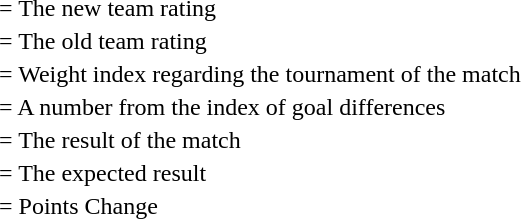<table style="width:50%;">
<tr>
<td width=4%></td>
</tr>
<tr>
<td><strong></strong></td>
<td>= The new team rating<br></td>
</tr>
<tr>
<td><strong></strong></td>
<td>= The old team rating<br></td>
</tr>
<tr>
<td><strong></strong></td>
<td>= Weight index regarding the tournament of the match<br></td>
</tr>
<tr>
<td><strong></strong></td>
<td>= A number from the index of goal differences<br></td>
</tr>
<tr>
<td><strong></strong></td>
<td>= The result of the match<br></td>
</tr>
<tr>
<td><strong></strong></td>
<td>= The expected result<br></td>
</tr>
<tr>
<td><strong></strong></td>
<td>= Points Change<br></td>
</tr>
</table>
